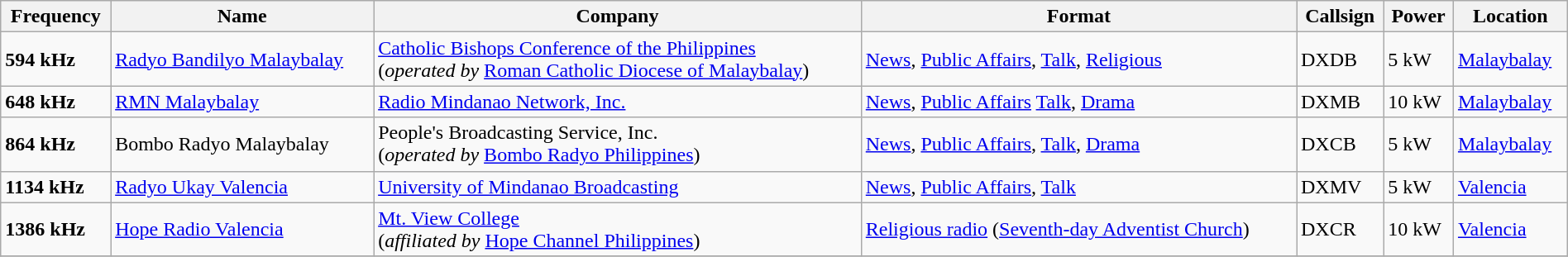<table class="sortable wikitable" style="width:100%" style="text-align:center;">
<tr>
<th>Frequency</th>
<th>Name</th>
<th>Company</th>
<th>Format</th>
<th>Callsign</th>
<th>Power</th>
<th>Location</th>
</tr>
<tr>
<td><strong>594 kHz</strong></td>
<td><a href='#'>Radyo Bandilyo Malaybalay</a></td>
<td><a href='#'>Catholic Bishops Conference of the Philippines</a><br>(<em>operated by</em> <a href='#'>Roman Catholic Diocese of Malaybalay</a>)</td>
<td><a href='#'>News</a>, <a href='#'>Public Affairs</a>, <a href='#'>Talk</a>, <a href='#'>Religious</a></td>
<td>DXDB</td>
<td>5 kW</td>
<td><a href='#'>Malaybalay</a></td>
</tr>
<tr>
<td><strong>648 kHz</strong></td>
<td><a href='#'>RMN Malaybalay</a></td>
<td><a href='#'>Radio Mindanao Network, Inc.</a></td>
<td><a href='#'>News</a>, <a href='#'>Public Affairs</a> <a href='#'>Talk</a>, <a href='#'>Drama</a></td>
<td>DXMB</td>
<td>10 kW</td>
<td><a href='#'>Malaybalay</a></td>
</tr>
<tr>
<td><strong>864 kHz</strong></td>
<td>Bombo Radyo Malaybalay</td>
<td>People's Broadcasting Service, Inc.<br>(<em>operated by</em> <a href='#'>Bombo Radyo Philippines</a>)</td>
<td><a href='#'>News</a>, <a href='#'>Public Affairs</a>, <a href='#'>Talk</a>, <a href='#'>Drama</a></td>
<td>DXCB</td>
<td>5 kW</td>
<td><a href='#'>Malaybalay</a></td>
</tr>
<tr>
<td><strong>1134 kHz</strong></td>
<td><a href='#'>Radyo Ukay Valencia</a></td>
<td><a href='#'>University of Mindanao Broadcasting</a></td>
<td><a href='#'>News</a>, <a href='#'>Public Affairs</a>, <a href='#'>Talk</a></td>
<td>DXMV</td>
<td>5 kW</td>
<td><a href='#'>Valencia</a></td>
</tr>
<tr>
<td><strong>1386 kHz</strong></td>
<td><a href='#'>Hope Radio Valencia</a></td>
<td><a href='#'>Mt. View College</a><br>(<em>affiliated by</em> <a href='#'>Hope Channel Philippines</a>)</td>
<td><a href='#'>Religious radio</a> (<a href='#'>Seventh-day Adventist Church</a>)</td>
<td>DXCR</td>
<td>10 kW</td>
<td><a href='#'>Valencia</a></td>
</tr>
<tr>
</tr>
</table>
